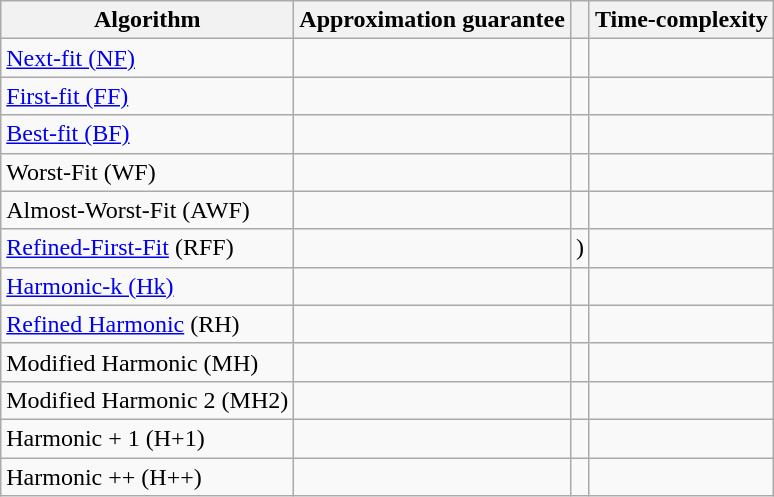<table class="wikitable">
<tr>
<th>Algorithm</th>
<th>Approximation guarantee</th>
<th></th>
<th>Time-complexity</th>
</tr>
<tr>
<td><a href='#'>Next-fit (NF)</a></td>
<td></td>
<td></td>
<td></td>
</tr>
<tr>
<td><a href='#'>First-fit (FF)</a></td>
<td></td>
<td></td>
<td></td>
</tr>
<tr>
<td><a href='#'>Best-fit (BF)</a></td>
<td></td>
<td></td>
<td></td>
</tr>
<tr>
<td>Worst-Fit (WF)</td>
<td></td>
<td></td>
<td></td>
</tr>
<tr>
<td>Almost-Worst-Fit (AWF)</td>
<td></td>
<td></td>
<td></td>
</tr>
<tr>
<td><a href='#'>Refined-First-Fit</a> (RFF)</td>
<td></td>
<td>)</td>
<td></td>
</tr>
<tr>
<td><a href='#'>Harmonic-k (Hk)</a></td>
<td></td>
<td></td>
<td></td>
</tr>
<tr>
<td><a href='#'>Refined Harmonic</a> (RH)</td>
<td></td>
<td></td>
<td></td>
</tr>
<tr>
<td>Modified Harmonic (MH)</td>
<td></td>
<td></td>
<td></td>
</tr>
<tr>
<td>Modified Harmonic 2 (MH2)</td>
<td></td>
<td></td>
<td></td>
</tr>
<tr>
<td>Harmonic + 1 (H+1)</td>
<td></td>
<td></td>
<td></td>
</tr>
<tr>
<td>Harmonic ++ (H++)</td>
<td></td>
<td></td>
<td></td>
</tr>
</table>
